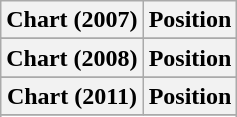<table class="wikitable sortable plainrowheaders">
<tr>
<th scope="col">Chart (2007)</th>
<th scope="col">Position</th>
</tr>
<tr>
</tr>
<tr>
<th scope="col">Chart (2008)</th>
<th scope="col">Position</th>
</tr>
<tr>
</tr>
<tr>
<th scope="col">Chart (2011)</th>
<th scope="col">Position</th>
</tr>
<tr>
</tr>
<tr>
</tr>
</table>
